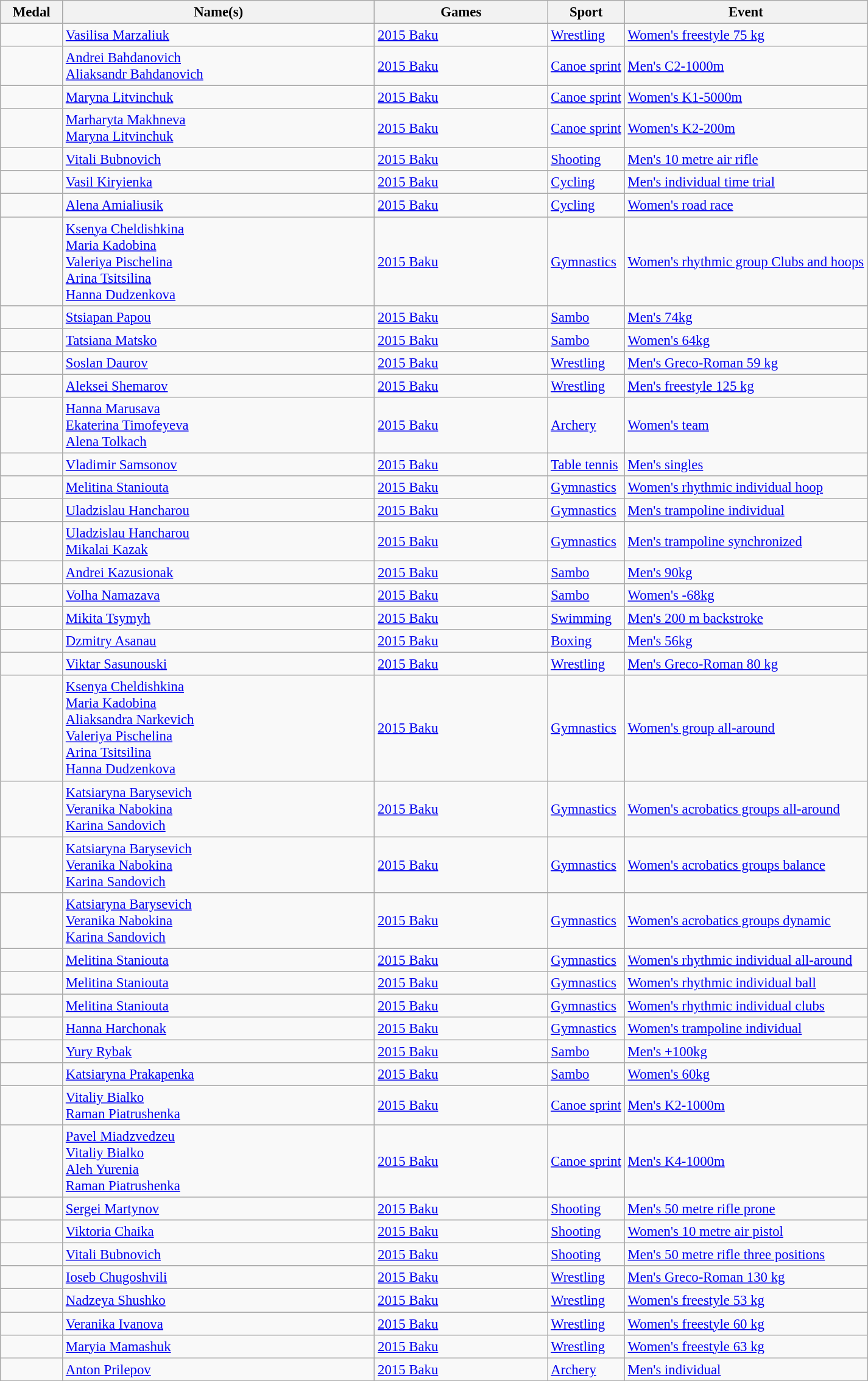<table class="wikitable sortable" style="font-size: 95%;">
<tr>
<th style="width:4em">Medal</th>
<th style="width:22em">Name(s)</th>
<th style="width:12em">Games</th>
<th>Sport</th>
<th>Event</th>
</tr>
<tr>
<td></td>
<td><a href='#'>Vasilisa Marzaliuk</a></td>
<td> <a href='#'>2015 Baku</a></td>
<td> <a href='#'>Wrestling</a></td>
<td><a href='#'>Women's freestyle 75 kg</a></td>
</tr>
<tr>
<td></td>
<td><a href='#'>Andrei Bahdanovich</a> <br> <a href='#'>Aliaksandr Bahdanovich</a></td>
<td> <a href='#'>2015 Baku</a></td>
<td> <a href='#'>Canoe sprint</a></td>
<td><a href='#'>Men's C2-1000m</a></td>
</tr>
<tr>
<td></td>
<td><a href='#'>Maryna Litvinchuk</a></td>
<td> <a href='#'>2015 Baku</a></td>
<td> <a href='#'>Canoe sprint</a></td>
<td><a href='#'>Women's K1-5000m</a></td>
</tr>
<tr>
<td></td>
<td><a href='#'>Marharyta Makhneva</a> <br> <a href='#'>Maryna Litvinchuk</a></td>
<td> <a href='#'>2015 Baku</a></td>
<td> <a href='#'>Canoe sprint</a></td>
<td><a href='#'>Women's K2-200m</a></td>
</tr>
<tr>
<td></td>
<td><a href='#'>Vitali Bubnovich</a></td>
<td> <a href='#'>2015 Baku</a></td>
<td> <a href='#'>Shooting</a></td>
<td><a href='#'>Men's 10 metre air rifle</a></td>
</tr>
<tr>
<td></td>
<td><a href='#'>Vasil Kiryienka</a></td>
<td> <a href='#'>2015 Baku</a></td>
<td> <a href='#'>Cycling</a></td>
<td><a href='#'>Men's individual time trial</a></td>
</tr>
<tr>
<td></td>
<td><a href='#'>Alena Amialiusik</a></td>
<td> <a href='#'>2015 Baku</a></td>
<td> <a href='#'>Cycling</a></td>
<td><a href='#'>Women's road race</a></td>
</tr>
<tr>
<td></td>
<td><a href='#'>Ksenya Cheldishkina</a><br><a href='#'>Maria Kadobina</a><br><a href='#'>Valeriya Pischelina</a><br><a href='#'>Arina Tsitsilina</a><br><a href='#'>Hanna Dudzenkova</a></td>
<td> <a href='#'>2015 Baku</a></td>
<td> <a href='#'>Gymnastics</a></td>
<td><a href='#'>Women's rhythmic group Clubs and hoops</a></td>
</tr>
<tr>
<td></td>
<td><a href='#'>Stsiapan Papou</a></td>
<td> <a href='#'>2015 Baku</a></td>
<td> <a href='#'>Sambo</a></td>
<td><a href='#'>Men's 74kg</a></td>
</tr>
<tr>
<td></td>
<td><a href='#'>Tatsiana Matsko</a></td>
<td> <a href='#'>2015 Baku</a></td>
<td> <a href='#'>Sambo</a></td>
<td><a href='#'>Women's 64kg</a></td>
</tr>
<tr>
<td></td>
<td><a href='#'>Soslan Daurov</a></td>
<td> <a href='#'>2015 Baku</a></td>
<td> <a href='#'>Wrestling</a></td>
<td><a href='#'>Men's Greco-Roman 59 kg</a></td>
</tr>
<tr>
<td></td>
<td><a href='#'>Aleksei Shemarov</a></td>
<td> <a href='#'>2015 Baku</a></td>
<td> <a href='#'>Wrestling</a></td>
<td><a href='#'>Men's freestyle 125 kg</a></td>
</tr>
<tr>
<td></td>
<td><a href='#'>Hanna Marusava</a> <br> <a href='#'>Ekaterina Timofeyeva</a> <br> <a href='#'>Alena Tolkach</a></td>
<td> <a href='#'>2015 Baku</a></td>
<td> <a href='#'>Archery</a></td>
<td><a href='#'>Women's team</a></td>
</tr>
<tr>
<td></td>
<td><a href='#'>Vladimir Samsonov</a></td>
<td> <a href='#'>2015 Baku</a></td>
<td> <a href='#'>Table tennis</a></td>
<td><a href='#'>Men's singles</a></td>
</tr>
<tr>
<td></td>
<td><a href='#'>Melitina Staniouta</a></td>
<td> <a href='#'>2015 Baku</a></td>
<td> <a href='#'>Gymnastics</a></td>
<td><a href='#'>Women's rhythmic individual hoop</a></td>
</tr>
<tr>
<td></td>
<td><a href='#'>Uladzislau Hancharou</a></td>
<td> <a href='#'>2015 Baku</a></td>
<td> <a href='#'>Gymnastics</a></td>
<td><a href='#'>Men's trampoline individual</a></td>
</tr>
<tr>
<td></td>
<td><a href='#'>Uladzislau Hancharou</a><br><a href='#'>Mikalai Kazak</a></td>
<td> <a href='#'>2015 Baku</a></td>
<td> <a href='#'>Gymnastics</a></td>
<td><a href='#'>Men's trampoline synchronized</a></td>
</tr>
<tr>
<td></td>
<td><a href='#'>Andrei Kazusionak</a></td>
<td> <a href='#'>2015 Baku</a></td>
<td> <a href='#'>Sambo</a></td>
<td><a href='#'>Men's 90kg</a></td>
</tr>
<tr>
<td></td>
<td><a href='#'>Volha Namazava</a></td>
<td> <a href='#'>2015 Baku</a></td>
<td> <a href='#'>Sambo</a></td>
<td><a href='#'>Women's -68kg</a></td>
</tr>
<tr>
<td></td>
<td><a href='#'>Mikita Tsymyh</a></td>
<td> <a href='#'>2015 Baku</a></td>
<td> <a href='#'>Swimming</a></td>
<td><a href='#'>Men's 200 m backstroke</a></td>
</tr>
<tr>
<td></td>
<td><a href='#'>Dzmitry Asanau</a></td>
<td> <a href='#'>2015 Baku</a></td>
<td> <a href='#'>Boxing</a></td>
<td><a href='#'>Men's 56kg</a></td>
</tr>
<tr>
<td></td>
<td><a href='#'>Viktar Sasunouski</a></td>
<td> <a href='#'>2015 Baku</a></td>
<td> <a href='#'>Wrestling</a></td>
<td><a href='#'>Men's Greco-Roman 80 kg</a></td>
</tr>
<tr>
<td></td>
<td><a href='#'>Ksenya Cheldishkina</a> <br> <a href='#'>Maria Kadobina</a> <br> <a href='#'>Aliaksandra Narkevich</a> <br> <a href='#'>Valeriya Pischelina</a> <br> <a href='#'>Arina Tsitsilina</a> <br> <a href='#'>Hanna Dudzenkova</a></td>
<td> <a href='#'>2015 Baku</a></td>
<td> <a href='#'>Gymnastics</a></td>
<td><a href='#'>Women's group all-around</a></td>
</tr>
<tr>
<td></td>
<td><a href='#'>Katsiaryna Barysevich</a> <br> <a href='#'>Veranika Nabokina</a> <br> <a href='#'>Karina Sandovich</a></td>
<td> <a href='#'>2015 Baku</a></td>
<td> <a href='#'>Gymnastics</a></td>
<td><a href='#'>Women's acrobatics groups all-around</a></td>
</tr>
<tr>
<td></td>
<td><a href='#'>Katsiaryna Barysevich</a> <br> <a href='#'>Veranika Nabokina</a> <br> <a href='#'>Karina Sandovich</a></td>
<td> <a href='#'>2015 Baku</a></td>
<td> <a href='#'>Gymnastics</a></td>
<td><a href='#'>Women's acrobatics groups balance</a></td>
</tr>
<tr>
<td></td>
<td><a href='#'>Katsiaryna Barysevich</a> <br> <a href='#'>Veranika Nabokina</a> <br> <a href='#'>Karina Sandovich</a></td>
<td> <a href='#'>2015 Baku</a></td>
<td> <a href='#'>Gymnastics</a></td>
<td><a href='#'>Women's acrobatics groups dynamic</a></td>
</tr>
<tr>
<td></td>
<td><a href='#'>Melitina Staniouta</a></td>
<td> <a href='#'>2015 Baku</a></td>
<td> <a href='#'>Gymnastics</a></td>
<td><a href='#'>Women's rhythmic individual all-around</a></td>
</tr>
<tr>
<td></td>
<td><a href='#'>Melitina Staniouta</a></td>
<td> <a href='#'>2015 Baku</a></td>
<td> <a href='#'>Gymnastics</a></td>
<td><a href='#'>Women's rhythmic individual ball</a></td>
</tr>
<tr>
<td></td>
<td><a href='#'>Melitina Staniouta</a></td>
<td> <a href='#'>2015 Baku</a></td>
<td> <a href='#'>Gymnastics</a></td>
<td><a href='#'>Women's rhythmic individual clubs</a></td>
</tr>
<tr>
<td></td>
<td><a href='#'>Hanna Harchonak</a></td>
<td> <a href='#'>2015 Baku</a></td>
<td> <a href='#'>Gymnastics</a></td>
<td><a href='#'>Women's trampoline individual</a></td>
</tr>
<tr>
<td></td>
<td><a href='#'>Yury Rybak</a></td>
<td> <a href='#'>2015 Baku</a></td>
<td> <a href='#'>Sambo</a></td>
<td><a href='#'>Men's +100kg</a></td>
</tr>
<tr>
<td></td>
<td><a href='#'>Katsiaryna Prakapenka</a></td>
<td> <a href='#'>2015 Baku</a></td>
<td> <a href='#'>Sambo</a></td>
<td><a href='#'>Women's 60kg</a></td>
</tr>
<tr>
<td></td>
<td><a href='#'>Vitaliy Bialko</a> <br> <a href='#'>Raman Piatrushenka</a></td>
<td> <a href='#'>2015 Baku</a></td>
<td> <a href='#'>Canoe sprint</a></td>
<td><a href='#'>Men's K2-1000m</a></td>
</tr>
<tr>
<td></td>
<td><a href='#'>Pavel Miadzvedzeu</a> <br> <a href='#'>Vitaliy Bialko</a> <br> <a href='#'>Aleh Yurenia</a> <br> <a href='#'>Raman Piatrushenka</a></td>
<td> <a href='#'>2015 Baku</a></td>
<td> <a href='#'>Canoe sprint</a></td>
<td><a href='#'>Men's K4-1000m</a></td>
</tr>
<tr>
<td></td>
<td><a href='#'>Sergei Martynov</a></td>
<td> <a href='#'>2015 Baku</a></td>
<td> <a href='#'>Shooting</a></td>
<td><a href='#'>Men's 50 metre rifle prone</a></td>
</tr>
<tr>
<td></td>
<td><a href='#'>Viktoria Chaika</a></td>
<td> <a href='#'>2015 Baku</a></td>
<td> <a href='#'>Shooting</a></td>
<td><a href='#'>Women's 10 metre air pistol</a></td>
</tr>
<tr>
<td></td>
<td><a href='#'>Vitali Bubnovich</a></td>
<td> <a href='#'>2015 Baku</a></td>
<td> <a href='#'>Shooting</a></td>
<td><a href='#'>Men's 50 metre rifle three positions</a></td>
</tr>
<tr>
<td></td>
<td><a href='#'>Ioseb Chugoshvili</a></td>
<td> <a href='#'>2015 Baku</a></td>
<td> <a href='#'>Wrestling</a></td>
<td><a href='#'>Men's Greco-Roman 130 kg</a></td>
</tr>
<tr>
<td></td>
<td><a href='#'>Nadzeya Shushko</a></td>
<td> <a href='#'>2015 Baku</a></td>
<td> <a href='#'>Wrestling</a></td>
<td><a href='#'>Women's freestyle 53 kg</a></td>
</tr>
<tr>
<td></td>
<td><a href='#'>Veranika Ivanova</a></td>
<td> <a href='#'>2015 Baku</a></td>
<td> <a href='#'>Wrestling</a></td>
<td><a href='#'>Women's freestyle 60 kg</a></td>
</tr>
<tr>
<td></td>
<td><a href='#'>Maryia Mamashuk</a></td>
<td> <a href='#'>2015 Baku</a></td>
<td> <a href='#'>Wrestling</a></td>
<td><a href='#'>Women's freestyle 63 kg</a></td>
</tr>
<tr>
<td></td>
<td><a href='#'>Anton Prilepov</a></td>
<td> <a href='#'>2015 Baku</a></td>
<td> <a href='#'>Archery</a></td>
<td><a href='#'>Men's individual</a></td>
</tr>
<tr>
</tr>
</table>
